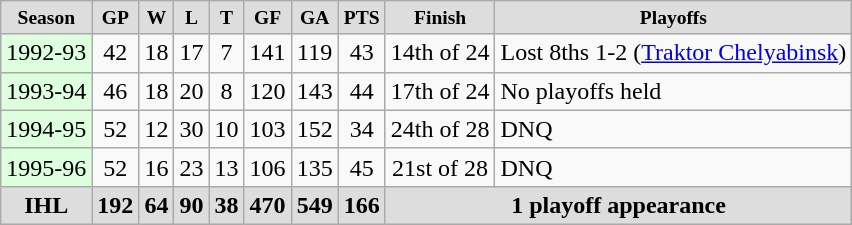<table class="wikitable">
<tr align="center" style="font-size: small; font-weight:bold; background-color:#dddddd; padding:5px;" |>
<td>Season</td>
<td>GP</td>
<td>W</td>
<td>L</td>
<td>T</td>
<td>GF</td>
<td>GA</td>
<td>PTS</td>
<td>Finish</td>
<td>Playoffs</td>
</tr>
<tr align="center">
<td style="background: #DDFFDD;">1992-93</td>
<td>42</td>
<td>18</td>
<td>17</td>
<td>7</td>
<td>141</td>
<td>119</td>
<td>43</td>
<td>14th of 24</td>
<td align="left">Lost 8ths 1-2 (<a href='#'>Traktor Chelyabinsk</a>)</td>
</tr>
<tr align="center">
<td style="background: #DDFFDD;">1993-94</td>
<td>46</td>
<td>18</td>
<td>20</td>
<td>8</td>
<td>120</td>
<td>143</td>
<td>44</td>
<td>17th of 24</td>
<td align="left">No playoffs held</td>
</tr>
<tr align="center">
<td style="background: #DDFFDD;">1994-95</td>
<td>52</td>
<td>12</td>
<td>30</td>
<td>10</td>
<td>103</td>
<td>152</td>
<td>34</td>
<td>24th of 28</td>
<td align="left">DNQ</td>
</tr>
<tr align="center">
<td style="background: #DDFFDD;">1995-96</td>
<td>52</td>
<td>16</td>
<td>23</td>
<td>13</td>
<td>106</td>
<td>135</td>
<td>45</td>
<td>21st of 28</td>
<td align="left">DNQ</td>
</tr>
<tr align="center" style="font-weight:bold; background-color:#dddddd;" |>
<td>IHL</td>
<td>192</td>
<td>64</td>
<td>90</td>
<td>38</td>
<td>470</td>
<td>549</td>
<td>166</td>
<td colspan="2">1 playoff appearance</td>
</tr>
</table>
